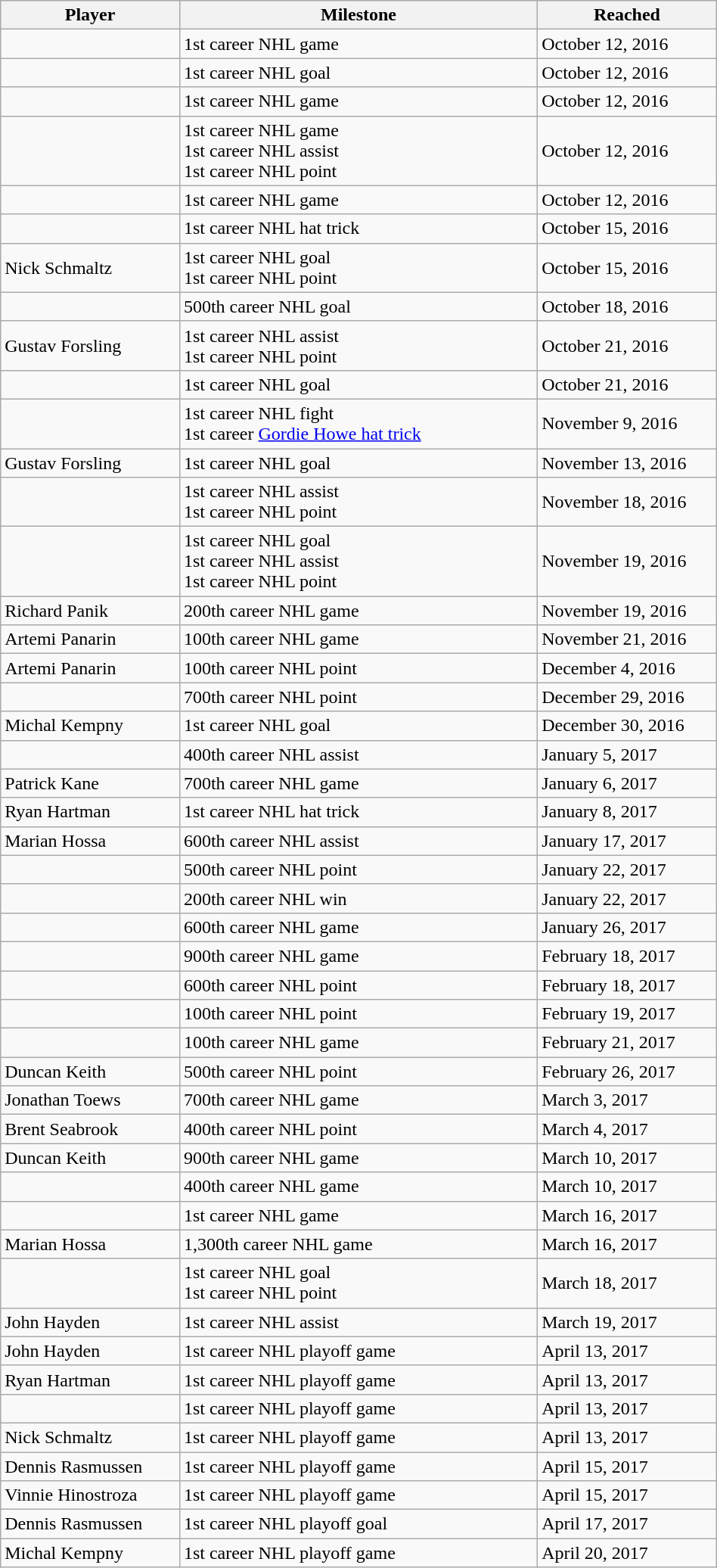<table class="wikitable sortable" style="width:50%;">
<tr align=center>
<th style="width:25%;">Player</th>
<th style="width:50%;">Milestone</th>
<th style="width:30%;" data-sort-type="date">Reached</th>
</tr>
<tr>
<td></td>
<td>1st career NHL game</td>
<td>October 12, 2016</td>
</tr>
<tr>
<td></td>
<td>1st career NHL goal</td>
<td>October 12, 2016</td>
</tr>
<tr>
<td></td>
<td>1st career NHL game</td>
<td>October 12, 2016</td>
</tr>
<tr>
<td></td>
<td>1st career NHL game<br>1st career NHL assist<br>1st career NHL point</td>
<td>October 12, 2016</td>
</tr>
<tr>
<td></td>
<td>1st career NHL game</td>
<td>October 12, 2016</td>
</tr>
<tr>
<td></td>
<td>1st career NHL hat trick</td>
<td>October 15, 2016</td>
</tr>
<tr>
<td>Nick Schmaltz</td>
<td>1st career NHL goal<br>1st career NHL point</td>
<td>October 15, 2016</td>
</tr>
<tr>
<td></td>
<td>500th career NHL goal</td>
<td>October 18, 2016</td>
</tr>
<tr>
<td>Gustav Forsling</td>
<td>1st career NHL assist<br>1st career NHL point</td>
<td>October 21, 2016</td>
</tr>
<tr>
<td></td>
<td>1st career NHL goal</td>
<td>October 21, 2016</td>
</tr>
<tr>
<td></td>
<td>1st career NHL fight<br>1st career <a href='#'>Gordie Howe hat trick</a></td>
<td>November 9, 2016</td>
</tr>
<tr>
<td>Gustav Forsling</td>
<td>1st career NHL goal</td>
<td>November 13, 2016</td>
</tr>
<tr>
<td></td>
<td>1st career NHL assist<br>1st career NHL point</td>
<td>November 18, 2016</td>
</tr>
<tr>
<td></td>
<td>1st career NHL goal<br>1st career NHL assist<br>1st career NHL point</td>
<td>November 19, 2016</td>
</tr>
<tr>
<td>Richard Panik</td>
<td>200th career NHL game</td>
<td>November 19, 2016</td>
</tr>
<tr>
<td>Artemi Panarin</td>
<td>100th career NHL game</td>
<td>November 21, 2016</td>
</tr>
<tr>
<td>Artemi Panarin</td>
<td>100th career NHL point</td>
<td>December 4, 2016</td>
</tr>
<tr>
<td></td>
<td>700th career NHL point</td>
<td>December 29, 2016</td>
</tr>
<tr>
<td>Michal Kempny</td>
<td>1st career NHL goal</td>
<td>December 30, 2016</td>
</tr>
<tr>
<td></td>
<td>400th career NHL assist</td>
<td>January 5, 2017</td>
</tr>
<tr>
<td>Patrick Kane</td>
<td>700th career NHL game</td>
<td>January 6, 2017</td>
</tr>
<tr>
<td>Ryan Hartman</td>
<td>1st career NHL hat trick</td>
<td>January 8, 2017</td>
</tr>
<tr>
<td>Marian Hossa</td>
<td>600th career NHL assist</td>
<td>January 17, 2017</td>
</tr>
<tr>
<td></td>
<td>500th career NHL point</td>
<td>January 22, 2017</td>
</tr>
<tr>
<td></td>
<td>200th career NHL win</td>
<td>January 22, 2017</td>
</tr>
<tr>
<td></td>
<td>600th career NHL game</td>
<td>January 26, 2017</td>
</tr>
<tr>
<td></td>
<td>900th career NHL game</td>
<td>February 18, 2017</td>
</tr>
<tr>
<td></td>
<td>600th career NHL point</td>
<td>February 18, 2017</td>
</tr>
<tr>
<td></td>
<td>100th career NHL point</td>
<td>February 19, 2017</td>
</tr>
<tr>
<td></td>
<td>100th career NHL game</td>
<td>February 21, 2017</td>
</tr>
<tr>
<td>Duncan Keith</td>
<td>500th career NHL point</td>
<td>February 26, 2017</td>
</tr>
<tr>
<td>Jonathan Toews</td>
<td>700th career NHL game</td>
<td>March 3, 2017</td>
</tr>
<tr>
<td>Brent Seabrook</td>
<td>400th career NHL point</td>
<td>March 4, 2017</td>
</tr>
<tr>
<td>Duncan Keith</td>
<td>900th career NHL game</td>
<td>March 10, 2017</td>
</tr>
<tr>
<td></td>
<td>400th career NHL game</td>
<td>March 10, 2017</td>
</tr>
<tr>
<td></td>
<td>1st career NHL game</td>
<td>March 16, 2017</td>
</tr>
<tr>
<td>Marian Hossa</td>
<td>1,300th career NHL game</td>
<td>March 16, 2017</td>
</tr>
<tr>
<td></td>
<td>1st career NHL goal<br>1st career NHL point</td>
<td>March 18, 2017</td>
</tr>
<tr>
<td>John Hayden</td>
<td>1st career NHL assist</td>
<td>March 19, 2017</td>
</tr>
<tr>
<td>John Hayden</td>
<td>1st career NHL playoff game</td>
<td>April 13, 2017</td>
</tr>
<tr>
<td>Ryan Hartman</td>
<td>1st career NHL playoff game</td>
<td>April 13, 2017</td>
</tr>
<tr>
<td></td>
<td>1st career NHL playoff game</td>
<td>April 13, 2017</td>
</tr>
<tr>
<td>Nick Schmaltz</td>
<td>1st career NHL playoff game</td>
<td>April 13, 2017</td>
</tr>
<tr>
<td>Dennis Rasmussen</td>
<td>1st career NHL playoff game</td>
<td>April 15, 2017</td>
</tr>
<tr>
<td>Vinnie Hinostroza</td>
<td>1st career NHL playoff game</td>
<td>April 15, 2017</td>
</tr>
<tr>
<td>Dennis Rasmussen</td>
<td>1st career NHL playoff goal</td>
<td>April 17, 2017</td>
</tr>
<tr>
<td>Michal Kempny</td>
<td>1st career NHL playoff game</td>
<td>April 20, 2017</td>
</tr>
</table>
